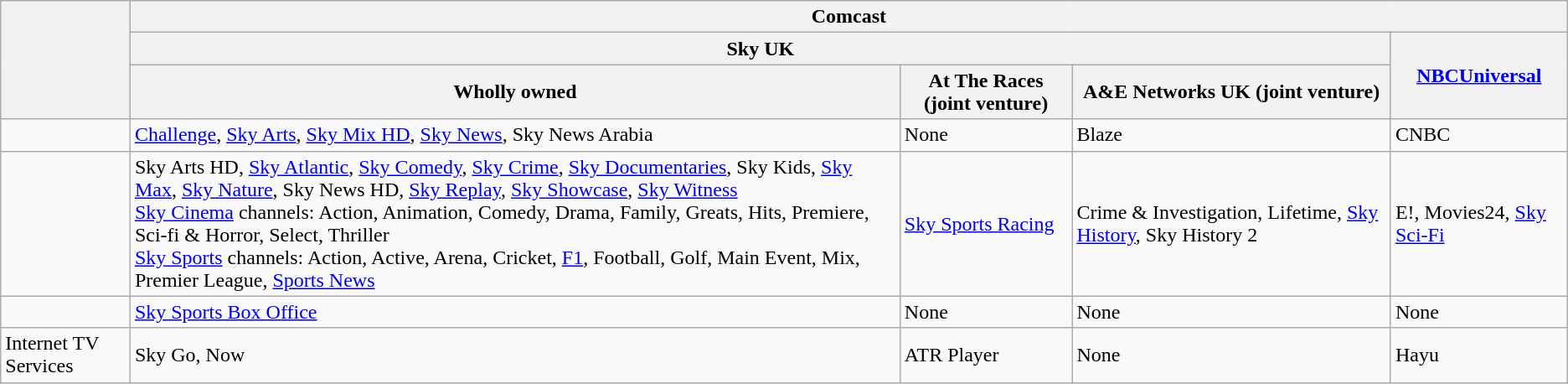<table class="wikitable">
<tr>
<th rowspan=3></th>
<th colspan=4>Comcast</th>
</tr>
<tr>
<th colspan=3>Sky UK</th>
<th rowspan=2><a href='#'>NBCUniversal</a></th>
</tr>
<tr>
<th>Wholly owned</th>
<th>At The Races (joint venture)</th>
<th>A&E Networks UK (joint venture)</th>
</tr>
<tr>
<td></td>
<td><a href='#'>Challenge</a>, <a href='#'>Sky Arts</a>, <a href='#'>Sky Mix HD</a>, <a href='#'>Sky News</a>, Sky News Arabia</td>
<td>None</td>
<td>Blaze</td>
<td>CNBC</td>
</tr>
<tr>
<td></td>
<td>Sky Arts HD, <a href='#'>Sky Atlantic</a>, <a href='#'>Sky Comedy</a>, <a href='#'>Sky Crime</a>, <a href='#'>Sky Documentaries</a>, Sky Kids, <a href='#'>Sky Max</a>, <a href='#'>Sky Nature</a>, Sky News HD, <a href='#'>Sky Replay</a>, <a href='#'>Sky Showcase</a>, <a href='#'>Sky Witness</a> <br><a href='#'>Sky Cinema</a> channels: Action, Animation, Comedy, Drama, Family, Greats, Hits, Premiere, Sci-fi & Horror, Select, Thriller <br><a href='#'>Sky Sports</a> channels: Action, Active, Arena, Cricket, <a href='#'>F1</a>, Football, Golf, Main Event, Mix, Premier League, <a href='#'>Sports News</a></td>
<td><a href='#'>Sky Sports Racing</a></td>
<td>Crime & Investigation, Lifetime, <a href='#'>Sky History</a>, Sky History 2</td>
<td>E!, Movies24, <a href='#'>Sky Sci-Fi</a></td>
</tr>
<tr>
<td></td>
<td><a href='#'>Sky Sports Box Office</a></td>
<td>None</td>
<td>None</td>
<td>None</td>
</tr>
<tr>
<td>Internet TV Services</td>
<td>Sky Go, Now</td>
<td>ATR Player</td>
<td>None</td>
<td>Hayu</td>
</tr>
</table>
